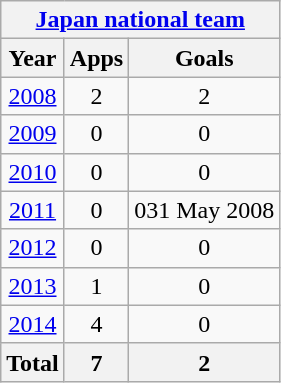<table class="wikitable" style="text-align:center">
<tr>
<th colspan=3><a href='#'>Japan national team</a></th>
</tr>
<tr>
<th>Year</th>
<th>Apps</th>
<th>Goals</th>
</tr>
<tr>
<td><a href='#'>2008</a></td>
<td>2</td>
<td>2</td>
</tr>
<tr>
<td><a href='#'>2009</a></td>
<td>0</td>
<td>0</td>
</tr>
<tr>
<td><a href='#'>2010</a></td>
<td>0</td>
<td>0</td>
</tr>
<tr>
<td><a href='#'>2011</a></td>
<td>0</td>
<td>031 May 2008</td>
</tr>
<tr>
<td><a href='#'>2012</a></td>
<td>0</td>
<td>0</td>
</tr>
<tr>
<td><a href='#'>2013</a></td>
<td>1</td>
<td>0</td>
</tr>
<tr>
<td><a href='#'>2014</a></td>
<td>4</td>
<td>0</td>
</tr>
<tr>
<th>Total</th>
<th>7</th>
<th>2</th>
</tr>
</table>
